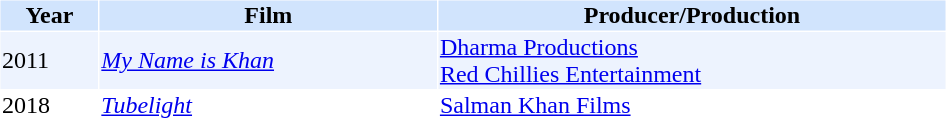<table cellspacing="1" cellpadding="1" border="0" width="50%">
<tr bgcolor="#d1e4fd">
<th>Year</th>
<th>Film</th>
<th>Producer/Production</th>
</tr>
<tr bgcolor=#edf3fe>
<td>2011</td>
<td><em><a href='#'>My Name is Khan</a></em></td>
<td><a href='#'>Dharma Productions</a><br><a href='#'>Red Chillies Entertainment</a></td>
</tr>
<tr>
<td>2018</td>
<td><em><a href='#'>Tubelight</a></em></td>
<td><a href='#'>Salman Khan Films</a></td>
</tr>
</table>
